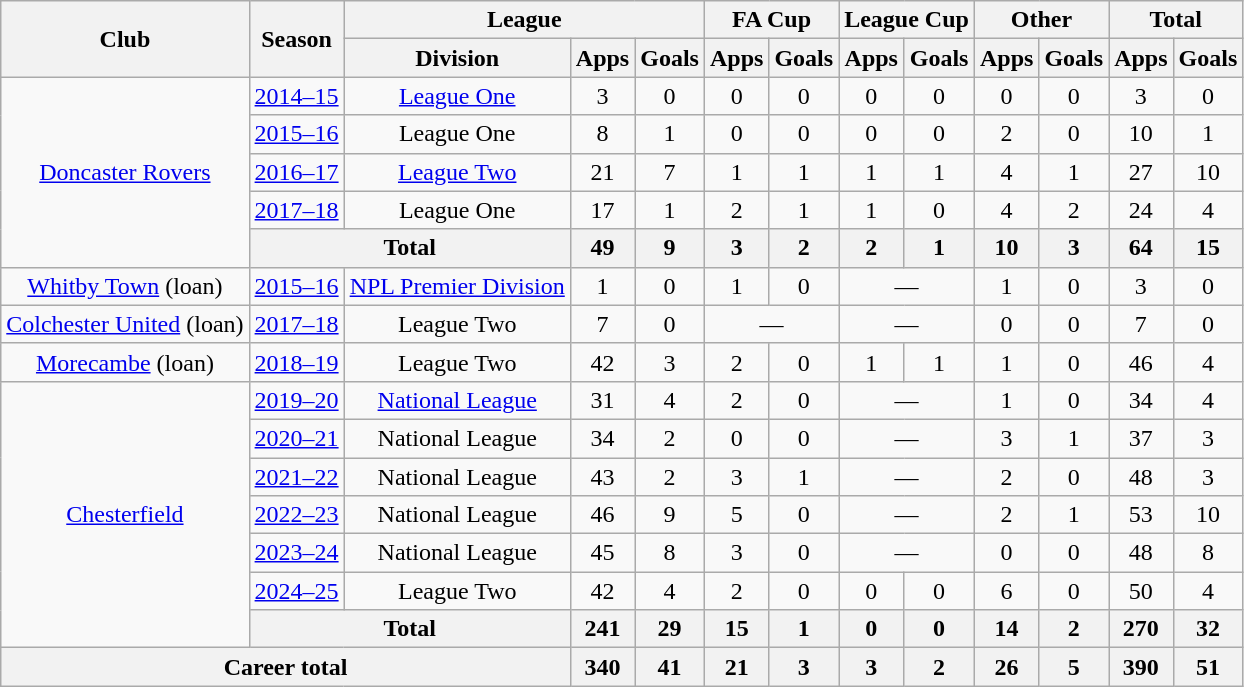<table class="wikitable" style="text-align:center">
<tr>
<th rowspan="2">Club</th>
<th rowspan="2">Season</th>
<th colspan="3">League</th>
<th colspan="2">FA Cup</th>
<th colspan="2">League Cup</th>
<th colspan="2">Other</th>
<th colspan="2">Total</th>
</tr>
<tr>
<th>Division</th>
<th>Apps</th>
<th>Goals</th>
<th>Apps</th>
<th>Goals</th>
<th>Apps</th>
<th>Goals</th>
<th>Apps</th>
<th>Goals</th>
<th>Apps</th>
<th>Goals</th>
</tr>
<tr>
<td rowspan="5" valign="center"><a href='#'>Doncaster Rovers</a></td>
<td><a href='#'>2014–15</a></td>
<td><a href='#'>League One</a></td>
<td>3</td>
<td>0</td>
<td>0</td>
<td>0</td>
<td>0</td>
<td>0</td>
<td>0</td>
<td>0</td>
<td>3</td>
<td>0</td>
</tr>
<tr>
<td><a href='#'>2015–16</a></td>
<td>League One</td>
<td>8</td>
<td>1</td>
<td>0</td>
<td>0</td>
<td>0</td>
<td>0</td>
<td>2</td>
<td>0</td>
<td>10</td>
<td>1</td>
</tr>
<tr>
<td><a href='#'>2016–17</a></td>
<td><a href='#'>League Two</a></td>
<td>21</td>
<td>7</td>
<td>1</td>
<td>1</td>
<td>1</td>
<td>1</td>
<td>4</td>
<td>1</td>
<td>27</td>
<td>10</td>
</tr>
<tr>
<td><a href='#'>2017–18</a></td>
<td>League One</td>
<td>17</td>
<td>1</td>
<td>2</td>
<td>1</td>
<td>1</td>
<td>0</td>
<td>4</td>
<td>2</td>
<td>24</td>
<td>4</td>
</tr>
<tr>
<th colspan="2">Total</th>
<th>49</th>
<th>9</th>
<th>3</th>
<th>2</th>
<th>2</th>
<th>1</th>
<th>10</th>
<th>3</th>
<th>64</th>
<th>15</th>
</tr>
<tr>
<td><a href='#'>Whitby Town</a> (loan)</td>
<td><a href='#'>2015–16</a></td>
<td><a href='#'>NPL Premier Division</a></td>
<td>1</td>
<td>0</td>
<td>1</td>
<td>0</td>
<td colspan="2">—</td>
<td>1</td>
<td>0</td>
<td>3</td>
<td>0</td>
</tr>
<tr>
<td><a href='#'>Colchester United</a> (loan)</td>
<td><a href='#'>2017–18</a></td>
<td>League Two</td>
<td>7</td>
<td>0</td>
<td colspan=2>—</td>
<td colspan=2>—</td>
<td>0</td>
<td>0</td>
<td>7</td>
<td>0</td>
</tr>
<tr>
<td><a href='#'>Morecambe</a> (loan)</td>
<td><a href='#'>2018–19</a></td>
<td>League Two</td>
<td>42</td>
<td>3</td>
<td>2</td>
<td>0</td>
<td>1</td>
<td>1</td>
<td>1</td>
<td>0</td>
<td>46</td>
<td>4</td>
</tr>
<tr>
<td rowspan="7"><a href='#'>Chesterfield</a></td>
<td><a href='#'>2019–20</a></td>
<td><a href='#'>National League</a></td>
<td>31</td>
<td>4</td>
<td>2</td>
<td>0</td>
<td colspan="2">—</td>
<td>1</td>
<td>0</td>
<td>34</td>
<td>4</td>
</tr>
<tr>
<td><a href='#'>2020–21</a></td>
<td>National League</td>
<td>34</td>
<td>2</td>
<td>0</td>
<td>0</td>
<td colspan="2">—</td>
<td>3</td>
<td>1</td>
<td>37</td>
<td>3</td>
</tr>
<tr>
<td><a href='#'>2021–22</a></td>
<td>National League</td>
<td>43</td>
<td>2</td>
<td>3</td>
<td>1</td>
<td colspan="2">—</td>
<td>2</td>
<td>0</td>
<td>48</td>
<td>3</td>
</tr>
<tr>
<td><a href='#'>2022–23</a></td>
<td>National League</td>
<td>46</td>
<td>9</td>
<td>5</td>
<td>0</td>
<td colspan="2">—</td>
<td>2</td>
<td>1</td>
<td>53</td>
<td>10</td>
</tr>
<tr>
<td><a href='#'>2023–24</a></td>
<td>National League</td>
<td>45</td>
<td>8</td>
<td>3</td>
<td>0</td>
<td colspan="2">—</td>
<td>0</td>
<td>0</td>
<td>48</td>
<td>8</td>
</tr>
<tr>
<td><a href='#'>2024–25</a></td>
<td>League Two</td>
<td>42</td>
<td>4</td>
<td>2</td>
<td>0</td>
<td>0</td>
<td>0</td>
<td>6</td>
<td>0</td>
<td>50</td>
<td>4</td>
</tr>
<tr>
<th colspan="2">Total</th>
<th>241</th>
<th>29</th>
<th>15</th>
<th>1</th>
<th>0</th>
<th>0</th>
<th>14</th>
<th>2</th>
<th>270</th>
<th>32</th>
</tr>
<tr>
<th colspan="3">Career total</th>
<th>340</th>
<th>41</th>
<th>21</th>
<th>3</th>
<th>3</th>
<th>2</th>
<th>26</th>
<th>5</th>
<th>390</th>
<th>51</th>
</tr>
</table>
